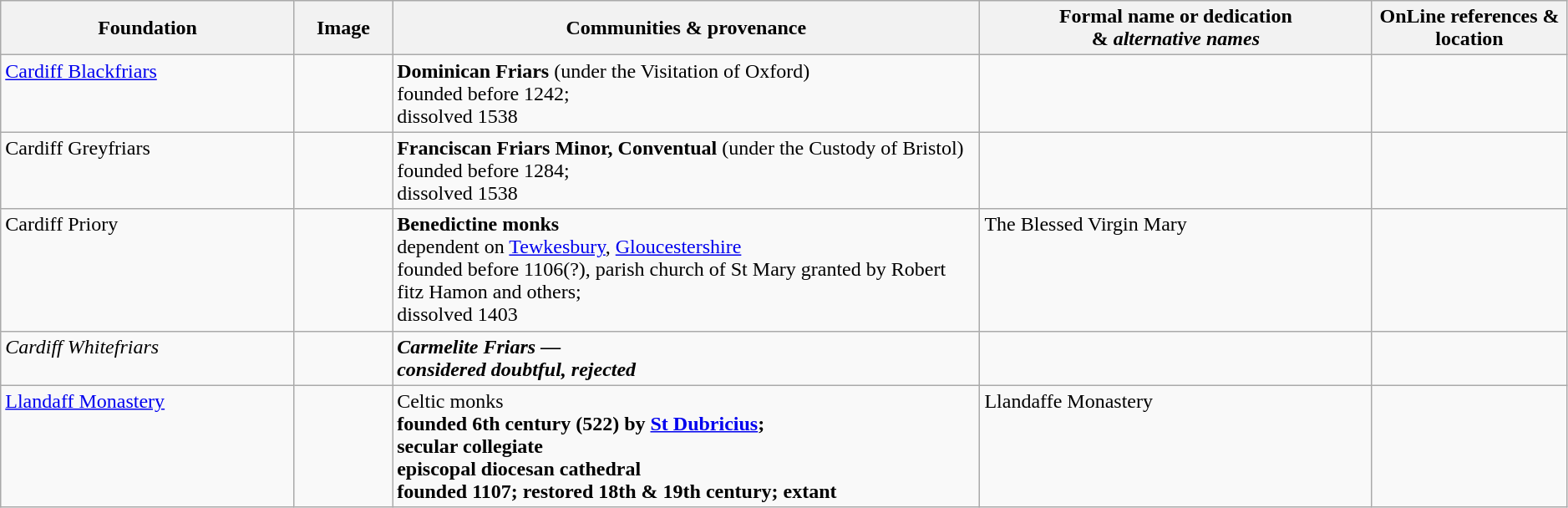<table style="width:99%;" class="wikitable">
<tr>
<th style="width:15%;">Foundation</th>
<th style="width:5%;">Image</th>
<th style="width:30%;">Communities & provenance</th>
<th style="width:20%;">Formal name or dedication <br>& <em>alternative names</em></th>
<th style="width:10%;">OnLine references & location</th>
</tr>
<tr valign=top>
<td><a href='#'>Cardiff Blackfriars</a></td>
<td></td>
<td><strong>Dominican Friars</strong> (under the Visitation of Oxford)<br>founded before 1242;<br>dissolved 1538</td>
<td></td>
<td><br><br></td>
</tr>
<tr valign=top>
<td>Cardiff Greyfriars</td>
<td></td>
<td><strong>Franciscan Friars Minor, Conventual</strong> (under the Custody of Bristol)<br>founded before 1284;<br>dissolved 1538</td>
<td></td>
<td><br><br></td>
</tr>
<tr valign=top>
<td>Cardiff Priory</td>
<td></td>
<td><strong>Benedictine monks</strong><br>dependent on <a href='#'>Tewkesbury</a>, <a href='#'>Gloucestershire</a><br>founded before 1106(?), parish church of St Mary granted by Robert fitz Hamon and others;<br>dissolved 1403</td>
<td>The Blessed Virgin Mary</td>
<td><br><br></td>
</tr>
<tr valign=top>
<td><em>Cardiff Whitefriars</em></td>
<td></td>
<td><strong><em>Carmelite Friars<strong> — <br> considered doubtful, rejected<em></td>
<td></td>
<td></td>
</tr>
<tr valign=top>
<td><a href='#'>Llandaff Monastery</a></td>
<td></td>
<td></strong>Celtic monks<strong><br>founded 6th century (522) by <a href='#'>St Dubricius</a>;<br>secular collegiate<br>episcopal diocesan cathedral<br>founded 1107; restored 18th & 19th century; extant</td>
<td></em>Llandaffe Monastery<em></td>
<td><br><br></td>
</tr>
</table>
